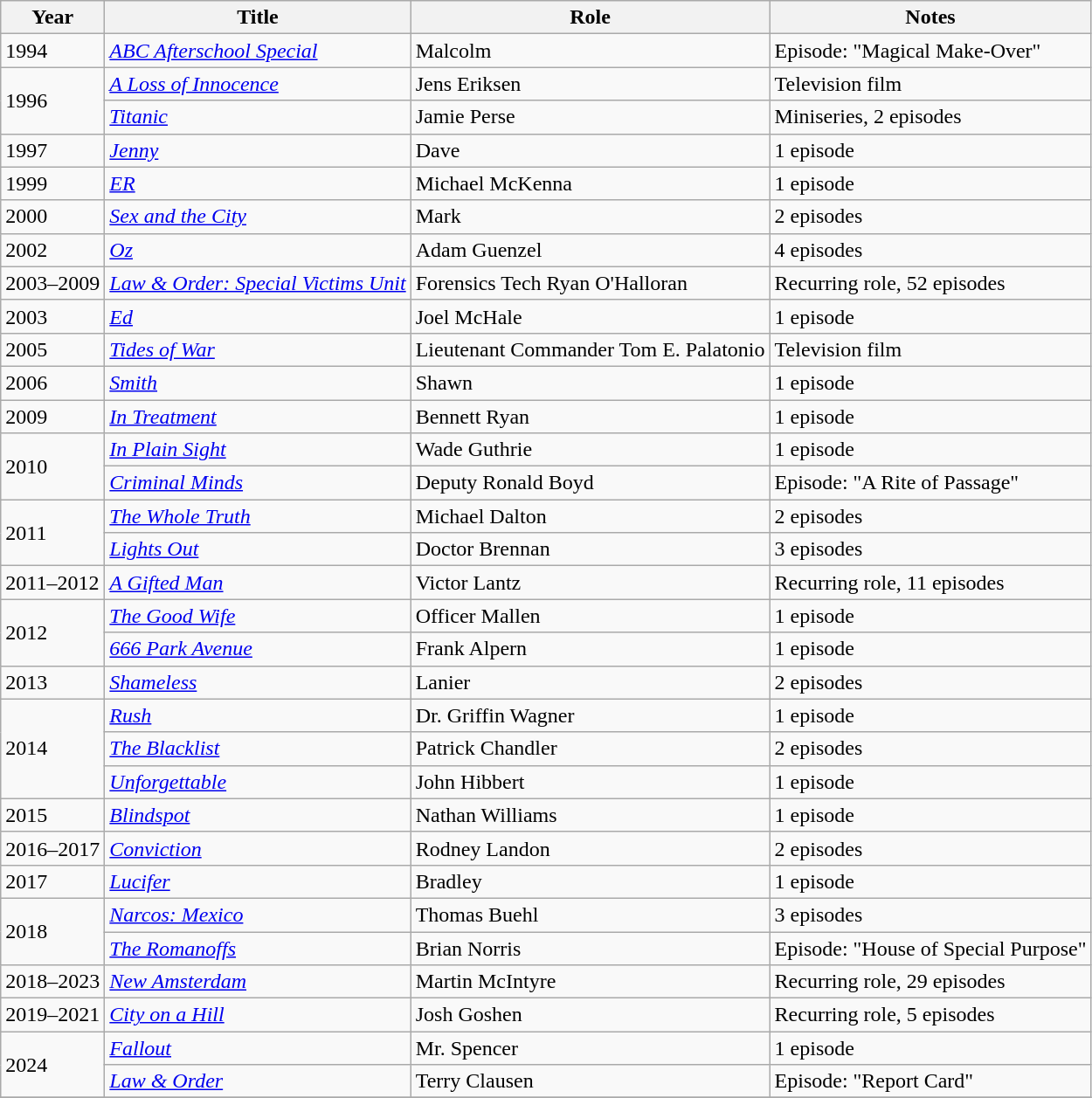<table class="wikitable">
<tr>
<th>Year</th>
<th>Title</th>
<th>Role</th>
<th>Notes</th>
</tr>
<tr>
<td>1994</td>
<td><em><a href='#'>ABC Afterschool Special</a></em></td>
<td>Malcolm</td>
<td>Episode: "Magical Make-Over"</td>
</tr>
<tr>
<td rowspan="2">1996</td>
<td><em><a href='#'>A Loss of Innocence</a></em></td>
<td>Jens Eriksen</td>
<td>Television film</td>
</tr>
<tr>
<td><em><a href='#'>Titanic</a></em></td>
<td>Jamie Perse</td>
<td>Miniseries, 2 episodes</td>
</tr>
<tr>
<td>1997</td>
<td><em><a href='#'>Jenny</a></em></td>
<td>Dave</td>
<td>1 episode</td>
</tr>
<tr>
<td>1999</td>
<td><em><a href='#'>ER</a></em></td>
<td>Michael McKenna</td>
<td>1 episode</td>
</tr>
<tr>
<td>2000</td>
<td><em><a href='#'>Sex and the City</a></em></td>
<td>Mark</td>
<td>2 episodes</td>
</tr>
<tr>
<td>2002</td>
<td><em><a href='#'>Oz</a></em></td>
<td>Adam Guenzel</td>
<td>4 episodes</td>
</tr>
<tr>
<td>2003–2009</td>
<td><em><a href='#'>Law & Order: Special Victims Unit</a></em></td>
<td>Forensics Tech Ryan O'Halloran</td>
<td>Recurring role, 52 episodes</td>
</tr>
<tr>
<td>2003</td>
<td><em><a href='#'>Ed</a></em></td>
<td>Joel McHale</td>
<td>1 episode</td>
</tr>
<tr>
<td>2005</td>
<td><em><a href='#'>Tides of War</a></em></td>
<td>Lieutenant Commander Tom E. Palatonio</td>
<td>Television film</td>
</tr>
<tr>
<td>2006</td>
<td><em><a href='#'>Smith</a></em></td>
<td>Shawn</td>
<td>1 episode</td>
</tr>
<tr>
<td>2009</td>
<td><em><a href='#'>In Treatment</a></em></td>
<td>Bennett Ryan</td>
<td>1 episode</td>
</tr>
<tr>
<td rowspan="2">2010</td>
<td><em><a href='#'>In Plain Sight</a></em></td>
<td>Wade Guthrie</td>
<td>1 episode</td>
</tr>
<tr>
<td><em><a href='#'>Criminal Minds</a></em></td>
<td>Deputy Ronald Boyd</td>
<td>Episode: "A Rite of Passage"</td>
</tr>
<tr>
<td rowspan="2">2011</td>
<td><em><a href='#'>The Whole Truth</a></em></td>
<td>Michael Dalton</td>
<td>2 episodes</td>
</tr>
<tr>
<td><em><a href='#'>Lights Out</a></em></td>
<td>Doctor Brennan</td>
<td>3 episodes</td>
</tr>
<tr>
<td>2011–2012</td>
<td><em><a href='#'>A Gifted Man</a></em></td>
<td>Victor Lantz</td>
<td>Recurring role, 11 episodes</td>
</tr>
<tr>
<td rowspan="2">2012</td>
<td><em><a href='#'>The Good Wife</a></em></td>
<td>Officer Mallen</td>
<td>1 episode</td>
</tr>
<tr>
<td><em><a href='#'>666 Park Avenue</a></em></td>
<td>Frank Alpern</td>
<td>1 episode</td>
</tr>
<tr>
<td>2013</td>
<td><em><a href='#'>Shameless</a></em></td>
<td>Lanier</td>
<td>2 episodes</td>
</tr>
<tr>
<td rowspan="3">2014</td>
<td><em><a href='#'>Rush</a></em></td>
<td>Dr. Griffin Wagner</td>
<td>1 episode</td>
</tr>
<tr>
<td><em><a href='#'>The Blacklist</a></em></td>
<td>Patrick Chandler</td>
<td>2 episodes</td>
</tr>
<tr>
<td><em><a href='#'>Unforgettable</a></em></td>
<td>John Hibbert</td>
<td>1 episode</td>
</tr>
<tr>
<td>2015</td>
<td><em><a href='#'>Blindspot</a></em></td>
<td>Nathan Williams</td>
<td>1 episode</td>
</tr>
<tr>
<td>2016–2017</td>
<td><em><a href='#'>Conviction</a></em></td>
<td>Rodney Landon</td>
<td>2 episodes</td>
</tr>
<tr>
<td>2017</td>
<td><em><a href='#'>Lucifer</a></em></td>
<td>Bradley</td>
<td>1 episode</td>
</tr>
<tr>
<td rowspan="2">2018</td>
<td><em><a href='#'>Narcos: Mexico</a></em></td>
<td>Thomas Buehl</td>
<td>3 episodes</td>
</tr>
<tr>
<td><em><a href='#'>The Romanoffs</a></em></td>
<td>Brian Norris</td>
<td>Episode: "House of Special Purpose"</td>
</tr>
<tr>
<td>2018–2023</td>
<td><em><a href='#'>New Amsterdam</a></em></td>
<td>Martin McIntyre</td>
<td>Recurring role, 29 episodes</td>
</tr>
<tr>
<td>2019–2021</td>
<td><em><a href='#'>City on a Hill</a></em></td>
<td>Josh Goshen</td>
<td>Recurring role, 5 episodes</td>
</tr>
<tr>
<td rowspan="2">2024</td>
<td><em><a href='#'>Fallout</a></em></td>
<td>Mr. Spencer</td>
<td>1 episode</td>
</tr>
<tr>
<td><em><a href='#'>Law & Order</a></em></td>
<td>Terry Clausen</td>
<td>Episode: "Report Card"</td>
</tr>
<tr>
</tr>
</table>
